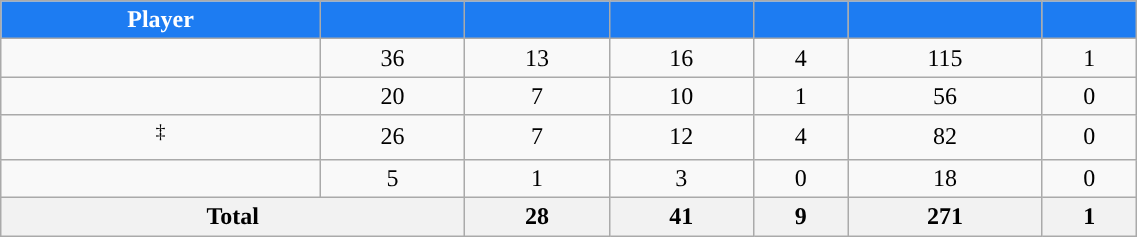<table class="wikitable sortable" style="width:60%; text-align:center;">
<tr>
<th style="color:white; background:#1D7CF2; ">Player</th>
<th style="color:white; background:#1D7CF2; "></th>
<th style="color:white; background:#1D7CF2; "></th>
<th style="color:white; background:#1D7CF2; "></th>
<th style="color:white; background:#1D7CF2; "></th>
<th style="color:white; background:#1D7CF2; "></th>
<th style="color:white; background:#1D7CF2; "></th>
</tr>
<tr>
<td></td>
<td>36</td>
<td>13</td>
<td>16</td>
<td>4</td>
<td>115</td>
<td>1</td>
</tr>
<tr>
<td></td>
<td>20</td>
<td>7</td>
<td>10</td>
<td>1</td>
<td>56</td>
<td>0</td>
</tr>
<tr>
<td><sup>‡</sup></td>
<td>26</td>
<td>7</td>
<td>12</td>
<td>4</td>
<td>82</td>
<td>0</td>
</tr>
<tr>
<td></td>
<td>5</td>
<td>1</td>
<td>3</td>
<td>0</td>
<td>18</td>
<td>0</td>
</tr>
<tr class="sortbottom">
<th colspan=2>Total</th>
<th>28</th>
<th>41</th>
<th>9</th>
<th>271</th>
<th>1</th>
</tr>
</table>
